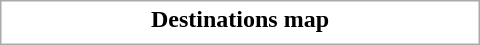<table class="collapsible" style="border:1px #aaa solid; width:20em">
<tr>
<th>Destinations map</th>
</tr>
<tr>
<td></td>
</tr>
</table>
